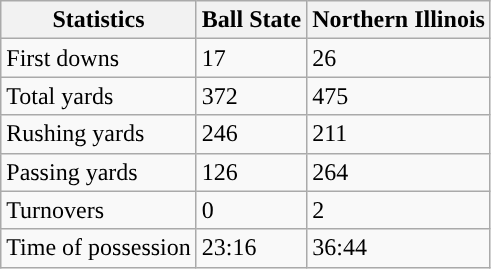<table class="wikitable">
<tr>
<th>Statistics</th>
<th>Ball State</th>
<th>Northern Illinois</th>
</tr>
<tr>
<td>First downs</td>
<td>17</td>
<td>26</td>
</tr>
<tr>
<td>Total yards</td>
<td>372</td>
<td>475</td>
</tr>
<tr>
<td>Rushing yards</td>
<td>246</td>
<td>211</td>
</tr>
<tr>
<td>Passing yards</td>
<td>126</td>
<td>264</td>
</tr>
<tr>
<td>Turnovers</td>
<td>0</td>
<td>2</td>
</tr>
<tr>
<td>Time of possession</td>
<td>23:16</td>
<td>36:44</td>
</tr>
</table>
